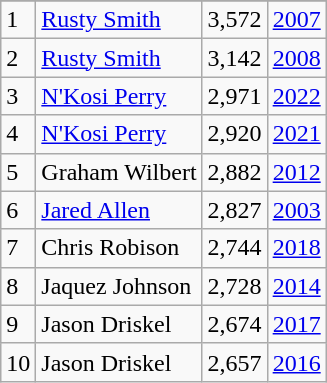<table class="wikitable">
<tr>
</tr>
<tr>
<td>1</td>
<td><a href='#'>Rusty Smith</a></td>
<td><abbr>3,572</abbr></td>
<td><a href='#'>2007</a></td>
</tr>
<tr>
<td>2</td>
<td><a href='#'>Rusty Smith</a></td>
<td><abbr>3,142</abbr></td>
<td><a href='#'>2008</a></td>
</tr>
<tr>
<td>3</td>
<td><a href='#'>N'Kosi Perry</a></td>
<td><abbr>2,971</abbr></td>
<td><a href='#'>2022</a></td>
</tr>
<tr>
<td>4</td>
<td><a href='#'>N'Kosi Perry</a></td>
<td><abbr>2,920</abbr></td>
<td><a href='#'>2021</a></td>
</tr>
<tr>
<td>5</td>
<td>Graham Wilbert</td>
<td><abbr>2,882</abbr></td>
<td><a href='#'>2012</a></td>
</tr>
<tr>
<td>6</td>
<td><a href='#'>Jared Allen</a></td>
<td><abbr>2,827</abbr></td>
<td><a href='#'>2003</a></td>
</tr>
<tr>
<td>7</td>
<td>Chris Robison</td>
<td><abbr>2,744</abbr></td>
<td><a href='#'>2018</a></td>
</tr>
<tr>
<td>8</td>
<td>Jaquez Johnson</td>
<td><abbr>2,728</abbr></td>
<td><a href='#'>2014</a></td>
</tr>
<tr>
<td>9</td>
<td>Jason Driskel</td>
<td><abbr>2,674</abbr></td>
<td><a href='#'>2017</a></td>
</tr>
<tr>
<td>10</td>
<td>Jason Driskel</td>
<td><abbr>2,657</abbr></td>
<td><a href='#'>2016</a></td>
</tr>
</table>
